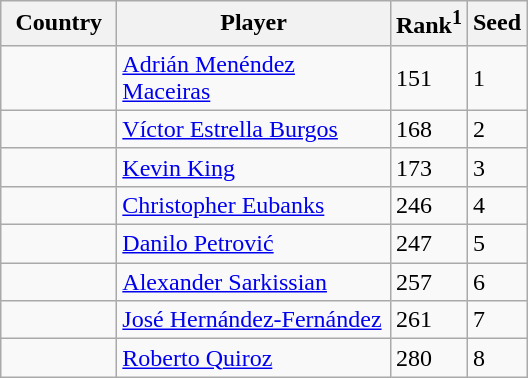<table class="sortable wikitable">
<tr>
<th width="70">Country</th>
<th width="175">Player</th>
<th>Rank<sup>1</sup></th>
<th>Seed</th>
</tr>
<tr>
<td></td>
<td><a href='#'>Adrián Menéndez Maceiras</a></td>
<td>151</td>
<td>1</td>
</tr>
<tr>
<td></td>
<td><a href='#'>Víctor Estrella Burgos</a></td>
<td>168</td>
<td>2</td>
</tr>
<tr>
<td></td>
<td><a href='#'>Kevin King</a></td>
<td>173</td>
<td>3</td>
</tr>
<tr>
<td></td>
<td><a href='#'>Christopher Eubanks</a></td>
<td>246</td>
<td>4</td>
</tr>
<tr>
<td></td>
<td><a href='#'>Danilo Petrović</a></td>
<td>247</td>
<td>5</td>
</tr>
<tr>
<td></td>
<td><a href='#'>Alexander Sarkissian</a></td>
<td>257</td>
<td>6</td>
</tr>
<tr>
<td></td>
<td><a href='#'>José Hernández-Fernández</a></td>
<td>261</td>
<td>7</td>
</tr>
<tr>
<td></td>
<td><a href='#'>Roberto Quiroz</a></td>
<td>280</td>
<td>8</td>
</tr>
</table>
